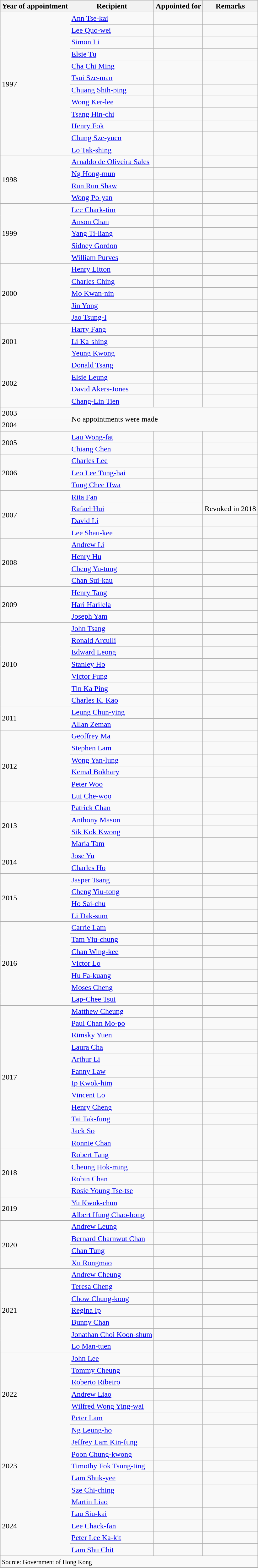<table class="wikitable sortable">
<tr>
<th><strong>Year of appointment</strong></th>
<th>Recipient</th>
<th>Appointed for</th>
<th>Remarks</th>
</tr>
<tr>
<td rowspan="12">1997</td>
<td><a href='#'>Ann Tse-kai</a></td>
<td></td>
<td></td>
</tr>
<tr>
<td><a href='#'>Lee Quo-wei</a></td>
<td></td>
<td></td>
</tr>
<tr>
<td><a href='#'>Simon Li</a></td>
<td></td>
<td></td>
</tr>
<tr>
<td><a href='#'>Elsie Tu</a></td>
<td></td>
<td></td>
</tr>
<tr>
<td><a href='#'>Cha Chi Ming</a></td>
<td></td>
<td></td>
</tr>
<tr>
<td><a href='#'>Tsui Sze-man</a></td>
<td></td>
<td></td>
</tr>
<tr>
<td><a href='#'>Chuang Shih-ping</a></td>
<td></td>
<td></td>
</tr>
<tr>
<td><a href='#'>Wong Ker-lee</a></td>
<td></td>
<td></td>
</tr>
<tr>
<td><a href='#'>Tsang Hin-chi</a></td>
<td></td>
<td></td>
</tr>
<tr>
<td><a href='#'>Henry Fok</a></td>
<td></td>
<td></td>
</tr>
<tr>
<td><a href='#'>Chung Sze-yuen</a></td>
<td></td>
<td></td>
</tr>
<tr>
<td><a href='#'>Lo Tak-shing</a></td>
<td></td>
<td></td>
</tr>
<tr>
<td rowspan="4">1998</td>
<td><a href='#'>Arnaldo de Oliveira Sales</a></td>
<td></td>
<td></td>
</tr>
<tr>
<td><a href='#'>Ng Hong-mun</a></td>
<td></td>
<td></td>
</tr>
<tr>
<td><a href='#'>Run Run Shaw</a></td>
<td></td>
<td></td>
</tr>
<tr>
<td><a href='#'>Wong Po-yan</a></td>
<td></td>
<td></td>
</tr>
<tr>
<td rowspan="5">1999</td>
<td><a href='#'>Lee Chark-tim</a></td>
<td></td>
<td></td>
</tr>
<tr>
<td><a href='#'>Anson Chan</a></td>
<td></td>
<td></td>
</tr>
<tr>
<td><a href='#'>Yang Ti-liang</a></td>
<td></td>
<td></td>
</tr>
<tr>
<td><a href='#'>Sidney Gordon</a></td>
<td></td>
<td></td>
</tr>
<tr>
<td><a href='#'>William Purves</a></td>
<td></td>
<td></td>
</tr>
<tr>
<td rowspan="5">2000</td>
<td><a href='#'>Henry Litton</a></td>
<td></td>
<td></td>
</tr>
<tr>
<td><a href='#'>Charles Ching</a></td>
<td></td>
<td></td>
</tr>
<tr>
<td><a href='#'>Mo Kwan-nin</a></td>
<td></td>
<td></td>
</tr>
<tr>
<td><a href='#'>Jin Yong</a></td>
<td></td>
<td></td>
</tr>
<tr>
<td><a href='#'>Jao Tsung-I</a></td>
<td></td>
<td></td>
</tr>
<tr>
<td rowspan="3">2001</td>
<td><a href='#'>Harry Fang</a></td>
<td></td>
<td></td>
</tr>
<tr>
<td><a href='#'>Li Ka-shing</a></td>
<td></td>
<td></td>
</tr>
<tr>
<td><a href='#'>Yeung Kwong</a></td>
<td></td>
<td></td>
</tr>
<tr>
<td rowspan="4">2002</td>
<td><a href='#'>Donald Tsang</a></td>
<td></td>
<td></td>
</tr>
<tr>
<td><a href='#'>Elsie Leung</a></td>
<td></td>
<td></td>
</tr>
<tr>
<td><a href='#'>David Akers-Jones</a></td>
<td></td>
<td></td>
</tr>
<tr>
<td><a href='#'>Chang-Lin Tien</a></td>
<td></td>
<td></td>
</tr>
<tr>
<td>2003</td>
<td colspan="3" rowspan="2">No appointments were made</td>
</tr>
<tr>
<td>2004</td>
</tr>
<tr>
<td rowspan="2">2005</td>
<td><a href='#'>Lau Wong-fat</a></td>
<td></td>
<td></td>
</tr>
<tr>
<td><a href='#'>Chiang Chen</a></td>
<td></td>
<td></td>
</tr>
<tr>
<td rowspan="3">2006</td>
<td><a href='#'>Charles Lee</a></td>
<td></td>
<td></td>
</tr>
<tr>
<td><a href='#'>Leo Lee Tung-hai</a></td>
<td></td>
<td></td>
</tr>
<tr>
<td><a href='#'>Tung Chee Hwa</a></td>
<td></td>
<td></td>
</tr>
<tr>
<td rowspan="4">2007</td>
<td><a href='#'>Rita Fan</a></td>
<td></td>
<td></td>
</tr>
<tr>
<td><s><a href='#'>Rafael Hui</a></s></td>
<td></td>
<td>Revoked in 2018</td>
</tr>
<tr>
<td><a href='#'>David Li</a></td>
<td></td>
<td></td>
</tr>
<tr>
<td><a href='#'>Lee Shau-kee</a></td>
<td></td>
<td></td>
</tr>
<tr>
<td rowspan="4">2008</td>
<td><a href='#'>Andrew Li</a></td>
<td></td>
<td></td>
</tr>
<tr>
<td><a href='#'>Henry Hu</a></td>
<td></td>
<td></td>
</tr>
<tr>
<td><a href='#'>Cheng Yu-tung</a></td>
<td></td>
<td></td>
</tr>
<tr>
<td><a href='#'>Chan Sui-kau</a></td>
<td></td>
<td></td>
</tr>
<tr>
<td rowspan="3">2009</td>
<td><a href='#'>Henry Tang</a></td>
<td></td>
<td></td>
</tr>
<tr>
<td><a href='#'>Hari Harilela</a></td>
<td></td>
<td></td>
</tr>
<tr>
<td><a href='#'>Joseph Yam</a></td>
<td></td>
<td></td>
</tr>
<tr>
<td rowspan="7">2010</td>
<td><a href='#'>John Tsang</a></td>
<td></td>
<td></td>
</tr>
<tr>
<td><a href='#'>Ronald Arculli</a></td>
<td></td>
<td></td>
</tr>
<tr>
<td><a href='#'>Edward Leong</a></td>
<td></td>
<td></td>
</tr>
<tr>
<td><a href='#'>Stanley Ho</a></td>
<td></td>
<td></td>
</tr>
<tr>
<td><a href='#'>Victor Fung</a></td>
<td></td>
<td></td>
</tr>
<tr>
<td><a href='#'>Tin Ka Ping</a></td>
<td></td>
<td></td>
</tr>
<tr>
<td><a href='#'>Charles K. Kao</a></td>
<td></td>
<td></td>
</tr>
<tr>
<td rowspan="2">2011</td>
<td><a href='#'>Leung Chun-ying</a></td>
<td></td>
<td></td>
</tr>
<tr>
<td><a href='#'>Allan Zeman</a></td>
<td></td>
<td></td>
</tr>
<tr>
<td rowspan="6">2012</td>
<td><a href='#'>Geoffrey Ma</a></td>
<td></td>
<td></td>
</tr>
<tr>
<td><a href='#'>Stephen Lam</a></td>
<td></td>
<td></td>
</tr>
<tr>
<td><a href='#'>Wong Yan-lung</a></td>
<td></td>
<td></td>
</tr>
<tr>
<td><a href='#'>Kemal Bokhary</a></td>
<td></td>
<td></td>
</tr>
<tr>
<td><a href='#'>Peter Woo</a></td>
<td></td>
<td></td>
</tr>
<tr>
<td><a href='#'>Lui Che-woo</a></td>
<td></td>
<td></td>
</tr>
<tr>
<td rowspan="4">2013</td>
<td><a href='#'>Patrick Chan</a></td>
<td></td>
<td></td>
</tr>
<tr>
<td><a href='#'>Anthony Mason</a></td>
<td></td>
<td></td>
</tr>
<tr>
<td><a href='#'>Sik Kok Kwong</a></td>
<td></td>
<td></td>
</tr>
<tr>
<td><a href='#'>Maria Tam</a></td>
<td></td>
<td></td>
</tr>
<tr>
<td rowspan="2">2014</td>
<td><a href='#'>Jose Yu</a></td>
<td></td>
<td></td>
</tr>
<tr>
<td><a href='#'>Charles Ho</a></td>
<td></td>
<td></td>
</tr>
<tr>
<td rowspan="4">2015</td>
<td><a href='#'>Jasper Tsang</a></td>
<td></td>
<td></td>
</tr>
<tr>
<td><a href='#'>Cheng Yiu-tong</a></td>
<td></td>
<td></td>
</tr>
<tr>
<td><a href='#'>Ho Sai-chu</a></td>
<td></td>
<td></td>
</tr>
<tr>
<td><a href='#'>Li Dak-sum</a></td>
<td></td>
<td></td>
</tr>
<tr>
<td rowspan="7">2016</td>
<td><a href='#'>Carrie Lam</a></td>
<td></td>
<td></td>
</tr>
<tr>
<td><a href='#'>Tam Yiu-chung</a></td>
<td></td>
<td></td>
</tr>
<tr>
<td><a href='#'>Chan Wing-kee</a></td>
<td></td>
<td></td>
</tr>
<tr>
<td><a href='#'>Victor Lo</a></td>
<td></td>
<td></td>
</tr>
<tr>
<td><a href='#'>Hu Fa-kuang</a></td>
<td></td>
<td></td>
</tr>
<tr>
<td><a href='#'>Moses Cheng</a></td>
<td></td>
<td></td>
</tr>
<tr>
<td><a href='#'>Lap-Chee Tsui</a></td>
<td></td>
<td></td>
</tr>
<tr>
<td rowspan="12">2017</td>
<td><a href='#'>Matthew Cheung</a></td>
<td></td>
<td></td>
</tr>
<tr>
<td><a href='#'>Paul Chan Mo-po</a></td>
<td></td>
<td></td>
</tr>
<tr>
<td><a href='#'>Rimsky Yuen</a></td>
<td></td>
<td></td>
</tr>
<tr>
<td><a href='#'>Laura Cha</a></td>
<td></td>
<td></td>
</tr>
<tr>
<td><a href='#'>Arthur Li</a></td>
<td></td>
<td></td>
</tr>
<tr>
<td><a href='#'>Fanny Law</a></td>
<td></td>
<td></td>
</tr>
<tr>
<td><a href='#'>Ip Kwok-him</a></td>
<td></td>
<td></td>
</tr>
<tr>
<td><a href='#'>Vincent Lo</a></td>
<td></td>
<td></td>
</tr>
<tr>
<td><a href='#'>Henry Cheng</a></td>
<td></td>
<td></td>
</tr>
<tr>
<td><a href='#'>Tai Tak-fung</a></td>
<td></td>
<td></td>
</tr>
<tr>
<td><a href='#'>Jack So</a></td>
<td></td>
<td></td>
</tr>
<tr>
<td><a href='#'>Ronnie Chan</a></td>
<td></td>
<td></td>
</tr>
<tr>
<td rowspan="4">2018</td>
<td><a href='#'>Robert Tang</a></td>
<td></td>
<td></td>
</tr>
<tr>
<td><a href='#'>Cheung Hok-ming</a></td>
<td></td>
<td></td>
</tr>
<tr>
<td><a href='#'>Robin Chan</a></td>
<td></td>
<td></td>
</tr>
<tr>
<td><a href='#'>Rosie Young Tse-tse</a></td>
<td></td>
<td></td>
</tr>
<tr>
<td rowspan="2">2019</td>
<td><a href='#'>Yu Kwok-chun</a></td>
<td></td>
<td></td>
</tr>
<tr>
<td><a href='#'>Albert Hung Chao-hong</a></td>
<td></td>
<td></td>
</tr>
<tr>
<td rowspan="4">2020</td>
<td><a href='#'>Andrew Leung</a></td>
<td></td>
<td></td>
</tr>
<tr>
<td><a href='#'>Bernard Charnwut Chan</a></td>
<td></td>
<td></td>
</tr>
<tr>
<td><a href='#'>Chan Tung</a></td>
<td></td>
<td></td>
</tr>
<tr>
<td><a href='#'>Xu Rongmao</a></td>
<td></td>
<td></td>
</tr>
<tr>
<td rowspan="7">2021</td>
<td><a href='#'>Andrew Cheung</a></td>
<td></td>
<td></td>
</tr>
<tr>
<td><a href='#'>Teresa Cheng</a></td>
<td></td>
<td></td>
</tr>
<tr>
<td><a href='#'>Chow Chung-kong</a></td>
<td></td>
<td></td>
</tr>
<tr>
<td><a href='#'>Regina Ip</a></td>
<td></td>
<td></td>
</tr>
<tr>
<td><a href='#'>Bunny Chan</a></td>
<td></td>
<td></td>
</tr>
<tr>
<td><a href='#'>Jonathan Choi Koon-shum</a></td>
<td></td>
<td></td>
</tr>
<tr>
<td><a href='#'>Lo Man-tuen</a></td>
<td></td>
<td></td>
</tr>
<tr>
<td rowspan="7">2022</td>
<td><a href='#'>John Lee</a></td>
<td></td>
<td></td>
</tr>
<tr>
<td><a href='#'>Tommy Cheung</a></td>
<td></td>
<td></td>
</tr>
<tr>
<td><a href='#'>Roberto Ribeiro</a></td>
<td></td>
<td></td>
</tr>
<tr>
<td><a href='#'>Andrew Liao</a></td>
<td></td>
<td></td>
</tr>
<tr>
<td><a href='#'>Wilfred Wong Ying-wai</a></td>
<td></td>
<td></td>
</tr>
<tr>
<td><a href='#'>Peter Lam</a></td>
<td></td>
<td></td>
</tr>
<tr>
<td><a href='#'>Ng Leung-ho</a></td>
<td></td>
<td></td>
</tr>
<tr>
<td rowspan="5">2023</td>
<td><a href='#'>Jeffrey Lam Kin-fung</a></td>
<td></td>
<td></td>
</tr>
<tr>
<td><a href='#'>Poon Chung-kwong</a></td>
<td></td>
<td></td>
</tr>
<tr>
<td><a href='#'>Timothy Fok Tsung-ting</a></td>
<td></td>
<td></td>
</tr>
<tr>
<td><a href='#'>Lam Shuk-yee</a></td>
<td></td>
<td></td>
</tr>
<tr>
<td><a href='#'>Sze Chi-ching</a></td>
<td></td>
<td></td>
</tr>
<tr>
<td rowspan="5">2024</td>
<td><a href='#'>Martin Liao</a></td>
<td></td>
<td></td>
</tr>
<tr>
<td><a href='#'>Lau Siu-kai</a></td>
<td></td>
<td></td>
</tr>
<tr>
<td><a href='#'>Lee Chack-fan</a></td>
<td></td>
<td></td>
</tr>
<tr>
<td><a href='#'>Peter Lee Ka-kit</a></td>
<td></td>
<td></td>
</tr>
<tr>
<td><a href='#'>Lam Shu Chit</a></td>
<td></td>
<td></td>
</tr>
<tr>
<td colspan="4"><small>Source: Government of Hong Kong</small></td>
</tr>
</table>
